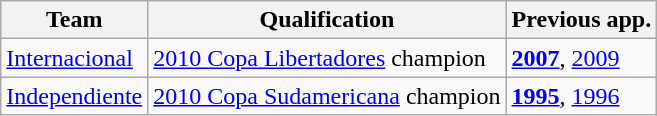<table class="wikitable">
<tr>
<th>Team</th>
<th>Qualification</th>
<th>Previous app.</th>
</tr>
<tr>
<td> <a href='#'>Internacional</a></td>
<td><a href='#'>2010 Copa Libertadores</a> champion</td>
<td><strong><a href='#'>2007</a></strong>, <a href='#'>2009</a></td>
</tr>
<tr>
<td> <a href='#'>Independiente</a></td>
<td><a href='#'>2010 Copa Sudamericana</a> champion</td>
<td><strong><a href='#'>1995</a></strong>, <a href='#'>1996</a></td>
</tr>
</table>
